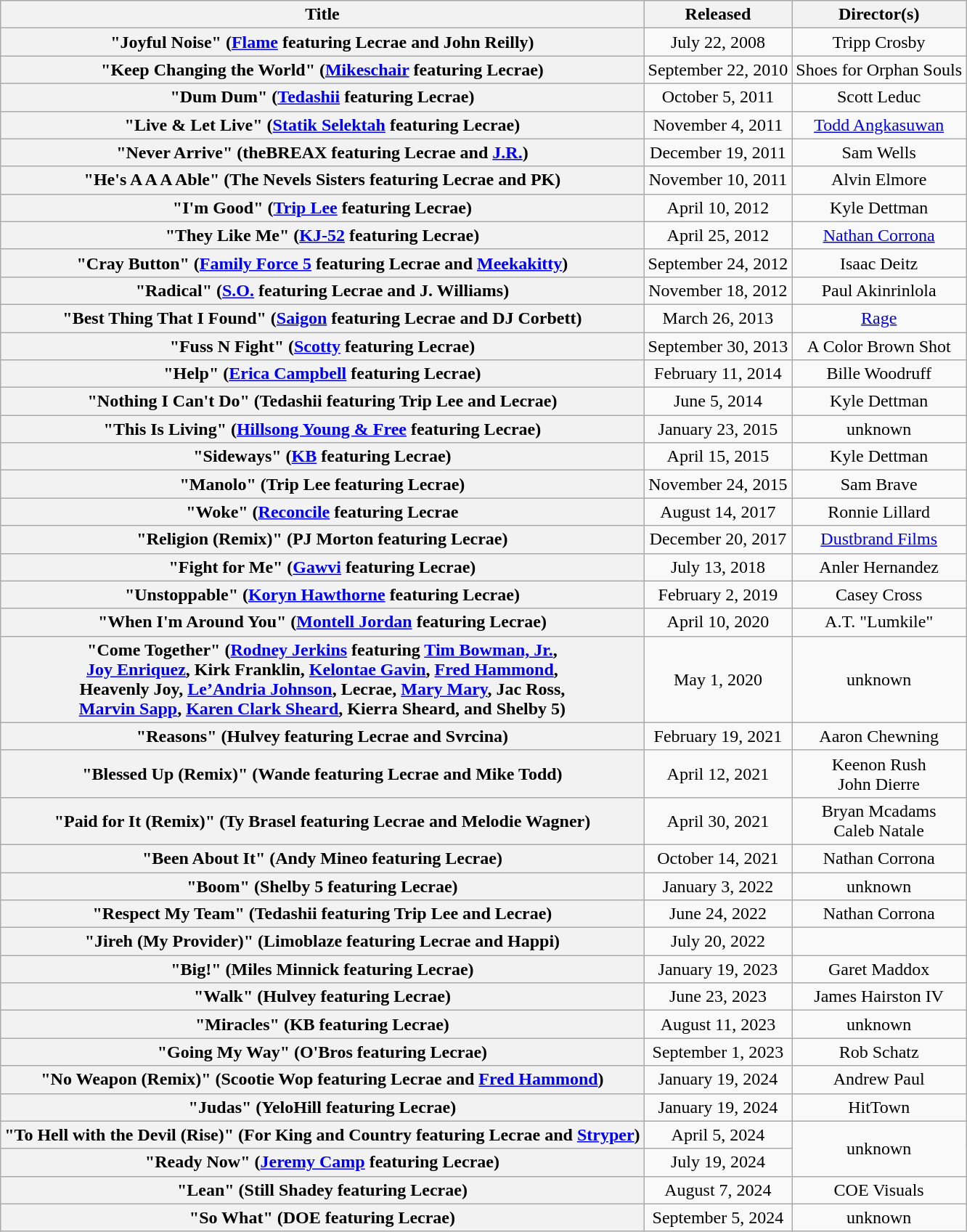<table class="wikitable plainrowheaders" style="text-align:center;">
<tr>
<th scope="col">Title</th>
<th scope="col">Released</th>
<th scope="col">Director(s)</th>
</tr>
<tr>
<th scope="row">"Joyful Noise" (<a href='#'>Flame</a> featuring Lecrae and John Reilly)</th>
<td>July 22, 2008</td>
<td>Tripp Crosby</td>
</tr>
<tr>
<th scope="row">"Keep Changing the World" (<a href='#'>Mikeschair</a> featuring Lecrae)</th>
<td>September 22, 2010</td>
<td>Shoes for Orphan Souls</td>
</tr>
<tr>
<th scope="row">"Dum Dum" (<a href='#'>Tedashii</a> featuring Lecrae)</th>
<td>October 5, 2011</td>
<td>Scott Leduc</td>
</tr>
<tr>
<th scope="row">"Live & Let Live" (<a href='#'>Statik Selektah</a> featuring Lecrae)</th>
<td>November 4, 2011</td>
<td><a href='#'>Todd Angkasuwan</a></td>
</tr>
<tr>
<th scope="row">"Never Arrive" (theBREAX featuring Lecrae and <a href='#'>J.R.</a>)</th>
<td>December 19, 2011</td>
<td>Sam Wells</td>
</tr>
<tr>
<th scope="row">"He's A A A Able" (The Nevels Sisters featuring Lecrae and PK)</th>
<td>November 10, 2011</td>
<td>Alvin Elmore</td>
</tr>
<tr>
<th scope="row">"I'm Good" (<a href='#'>Trip Lee</a> featuring Lecrae)</th>
<td>April 10, 2012</td>
<td>Kyle Dettman</td>
</tr>
<tr>
<th scope="row">"They Like Me" (<a href='#'>KJ-52</a> featuring Lecrae)</th>
<td>April 25, 2012</td>
<td><a href='#'>Nathan Corrona</a></td>
</tr>
<tr>
<th scope="row">"Cray Button" (<a href='#'>Family Force 5</a> featuring Lecrae and <a href='#'>Meekakitty</a>)</th>
<td>September 24, 2012</td>
<td>Isaac Deitz</td>
</tr>
<tr>
<th scope="row">"Radical" (<a href='#'>S.O.</a> featuring Lecrae and J. Williams)</th>
<td>November 18, 2012</td>
<td>Paul Akinrinlola</td>
</tr>
<tr>
<th scope="row">"Best Thing That I Found" (<a href='#'>Saigon</a> featuring Lecrae and DJ Corbett)</th>
<td>March 26, 2013</td>
<td><a href='#'>Rage</a></td>
</tr>
<tr>
<th scope="row">"Fuss N Fight" (<a href='#'>Scotty</a> featuring Lecrae)</th>
<td>September 30, 2013</td>
<td>A Color Brown Shot</td>
</tr>
<tr>
<th scope="row">"Help" (<a href='#'>Erica Campbell</a> featuring Lecrae)</th>
<td>February 11, 2014</td>
<td>Bille Woodruff</td>
</tr>
<tr>
<th scope="row">"Nothing I Can't Do" (Tedashii featuring Trip Lee and Lecrae)</th>
<td>June 5, 2014</td>
<td>Kyle Dettman</td>
</tr>
<tr>
<th scope="row">"This Is Living" (<a href='#'>Hillsong Young & Free</a> featuring Lecrae)</th>
<td>January 23, 2015</td>
<td>unknown</td>
</tr>
<tr>
<th scope="row">"Sideways" (<a href='#'>KB</a> featuring Lecrae)</th>
<td>April 15, 2015</td>
<td>Kyle Dettman</td>
</tr>
<tr>
<th scope="row">"Manolo" (Trip Lee featuring Lecrae)</th>
<td>November 24, 2015</td>
<td>Sam Brave</td>
</tr>
<tr>
<th scope="row">"Woke" (<a href='#'>Reconcile</a> featuring Lecrae</th>
<td>August 14, 2017</td>
<td>Ronnie Lillard</td>
</tr>
<tr>
<th scope="row">"Religion (Remix)" (PJ Morton featuring Lecrae)</th>
<td>December 20, 2017</td>
<td><a href='#'>Dustbrand Films</a></td>
</tr>
<tr>
<th scope="row">"Fight for Me" (<a href='#'>Gawvi</a> featuring Lecrae)</th>
<td>July 13, 2018</td>
<td>Anler Hernandez</td>
</tr>
<tr>
<th scope="row">"Unstoppable" (<a href='#'>Koryn Hawthorne</a> featuring Lecrae)</th>
<td>February 2, 2019</td>
<td>Casey Cross</td>
</tr>
<tr>
<th scope="row">"When I'm Around You" (<a href='#'>Montell Jordan</a> featuring Lecrae)</th>
<td>April 10, 2020</td>
<td>A.T. "Lumkile"</td>
</tr>
<tr>
<th scope="row">"Come Together" (<a href='#'>Rodney Jerkins</a> featuring <a href='#'>Tim Bowman, Jr.</a>,<br><a href='#'>Joy Enriquez</a>, Kirk Franklin, <a href='#'>Kelontae Gavin</a>, <a href='#'>Fred Hammond</a>,<br>Heavenly Joy, <a href='#'>Le’Andria Johnson</a>, Lecrae, <a href='#'>Mary Mary</a>, Jac Ross,<br><a href='#'>Marvin Sapp</a>, <a href='#'>Karen Clark Sheard</a>, Kierra Sheard, and Shelby 5)</th>
<td>May 1, 2020</td>
<td>unknown</td>
</tr>
<tr>
<th scope="row">"Reasons" (Hulvey featuring Lecrae and Svrcina)</th>
<td>February 19, 2021</td>
<td>Aaron Chewning</td>
</tr>
<tr>
<th scope="row">"Blessed Up (Remix)" (Wande featuring Lecrae and Mike Todd)</th>
<td>April 12, 2021</td>
<td>Keenon Rush<br>John Dierre</td>
</tr>
<tr>
<th scope="row">"Paid for It (Remix)" (Ty Brasel featuring Lecrae and Melodie Wagner)</th>
<td>April 30, 2021</td>
<td>Bryan Mcadams<br>Caleb Natale</td>
</tr>
<tr>
<th scope="row">"Been About It" (Andy Mineo featuring Lecrae)</th>
<td>October 14, 2021</td>
<td>Nathan Corrona</td>
</tr>
<tr>
<th scope="row">"Boom" (Shelby 5 featuring Lecrae)</th>
<td>January 3, 2022</td>
<td>unknown</td>
</tr>
<tr>
<th scope="row">"Respect My Team" (Tedashii featuring Trip Lee and Lecrae)</th>
<td>June 24, 2022</td>
<td>Nathan Corrona</td>
</tr>
<tr>
<th scope="row">"Jireh (My Provider)" (Limoblaze featuring Lecrae and Happi)</th>
<td>July 20, 2022</td>
<td></td>
</tr>
<tr>
<th scope="row">"Big!" (Miles Minnick featuring Lecrae)</th>
<td>January 19, 2023</td>
<td>Garet Maddox</td>
</tr>
<tr>
<th scope="row">"Walk" (Hulvey featuring Lecrae)</th>
<td>June 23, 2023</td>
<td>James Hairston IV</td>
</tr>
<tr>
<th scope="row">"Miracles" (KB featuring Lecrae)</th>
<td>August 11, 2023</td>
<td>unknown</td>
</tr>
<tr>
<th scope="row">"Going My Way" (O'Bros featuring Lecrae)</th>
<td>September 1, 2023</td>
<td>Rob Schatz</td>
</tr>
<tr>
<th scope="row">"No Weapon (Remix)" (Scootie Wop featuring Lecrae and <a href='#'>Fred Hammond</a>)</th>
<td>January 19, 2024</td>
<td>Andrew Paul</td>
</tr>
<tr>
<th scope="row">"Judas" (YeloHill featuring Lecrae)</th>
<td>January 19, 2024</td>
<td>HitTown</td>
</tr>
<tr>
<th scope="row">"To Hell with the Devil (Rise)" (For King and Country featuring Lecrae and <a href='#'>Stryper</a>)</th>
<td>April 5, 2024</td>
<td rowspan="2">unknown</td>
</tr>
<tr>
<th scope="row">"Ready Now" (<a href='#'>Jeremy Camp</a> featuring Lecrae)</th>
<td>July 19, 2024</td>
</tr>
<tr>
<th scope="row">"Lean" (Still Shadey featuring Lecrae)</th>
<td>August 7, 2024</td>
<td>COE Visuals</td>
</tr>
<tr>
<th scope="row">"So What" (DOE featuring Lecrae)</th>
<td>September 5, 2024</td>
<td>unknown</td>
</tr>
</table>
